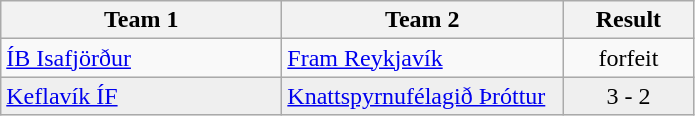<table class="wikitable">
<tr>
<th style="width:180px;">Team 1</th>
<th style="width:180px;">Team 2</th>
<th style="width:80px;">Result</th>
</tr>
<tr>
<td><a href='#'>ÍB Isafjörður</a></td>
<td><a href='#'>Fram Reykjavík</a></td>
<td style="text-align:center;">forfeit</td>
</tr>
<tr style="background:#EFEFEF">
<td><a href='#'>Keflavík ÍF</a></td>
<td><a href='#'>Knattspyrnufélagið Þróttur</a></td>
<td style="text-align:center;">3 - 2</td>
</tr>
</table>
